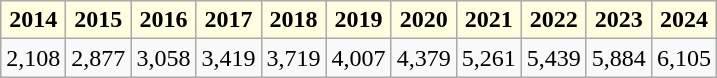<table class="wikitable">
<tr align="center" style="background:#ffffe0;">
<td><strong>2014</strong></td>
<td><strong>2015</strong></td>
<td><strong>2016</strong></td>
<td><strong>2017</strong></td>
<td><strong>2018</strong></td>
<td><strong>2019</strong></td>
<td><strong>2020</strong></td>
<td><strong>2021</strong></td>
<td><strong>2022</strong></td>
<td><strong>2023</strong></td>
<td><strong>2024</strong></td>
</tr>
<tr>
<td>2,108</td>
<td>2,877</td>
<td>3,058</td>
<td>3,419</td>
<td>3,719</td>
<td>4,007</td>
<td>4,379</td>
<td>5,261</td>
<td>5,439</td>
<td>5,884</td>
<td>6,105</td>
</tr>
</table>
